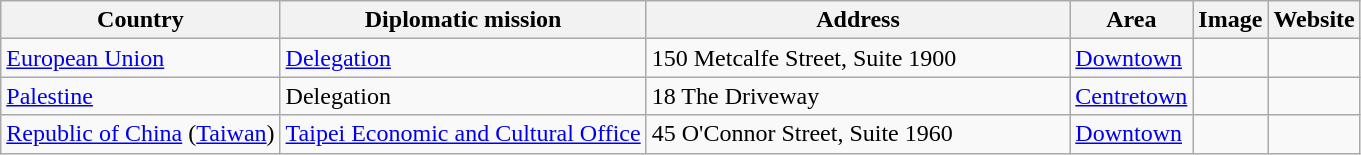<table class="wikitable sortable">
<tr>
<th>Country</th>
<th>Diplomatic mission</th>
<th width=275px>Address</th>
<th>Area</th>
<th>Image</th>
<th>Website</th>
</tr>
<tr>
<td> <a href='#'>European Union</a></td>
<td><a href='#'>Delegation</a></td>
<td>150 Metcalfe Street, Suite 1900</td>
<td><a href='#'>Downtown</a></td>
<td></td>
<td></td>
</tr>
<tr>
<td> <a href='#'>Palestine</a></td>
<td>Delegation</td>
<td>18 The Driveway</td>
<td><a href='#'>Centretown</a></td>
<td></td>
<td></td>
</tr>
<tr>
<td> <a href='#'>Republic of China</a> (<a href='#'>Taiwan</a>)</td>
<td><a href='#'>Taipei Economic and Cultural Office</a></td>
<td>45 O'Connor Street, Suite 1960</td>
<td><a href='#'>Downtown</a></td>
<td></td>
<td></td>
</tr>
</table>
